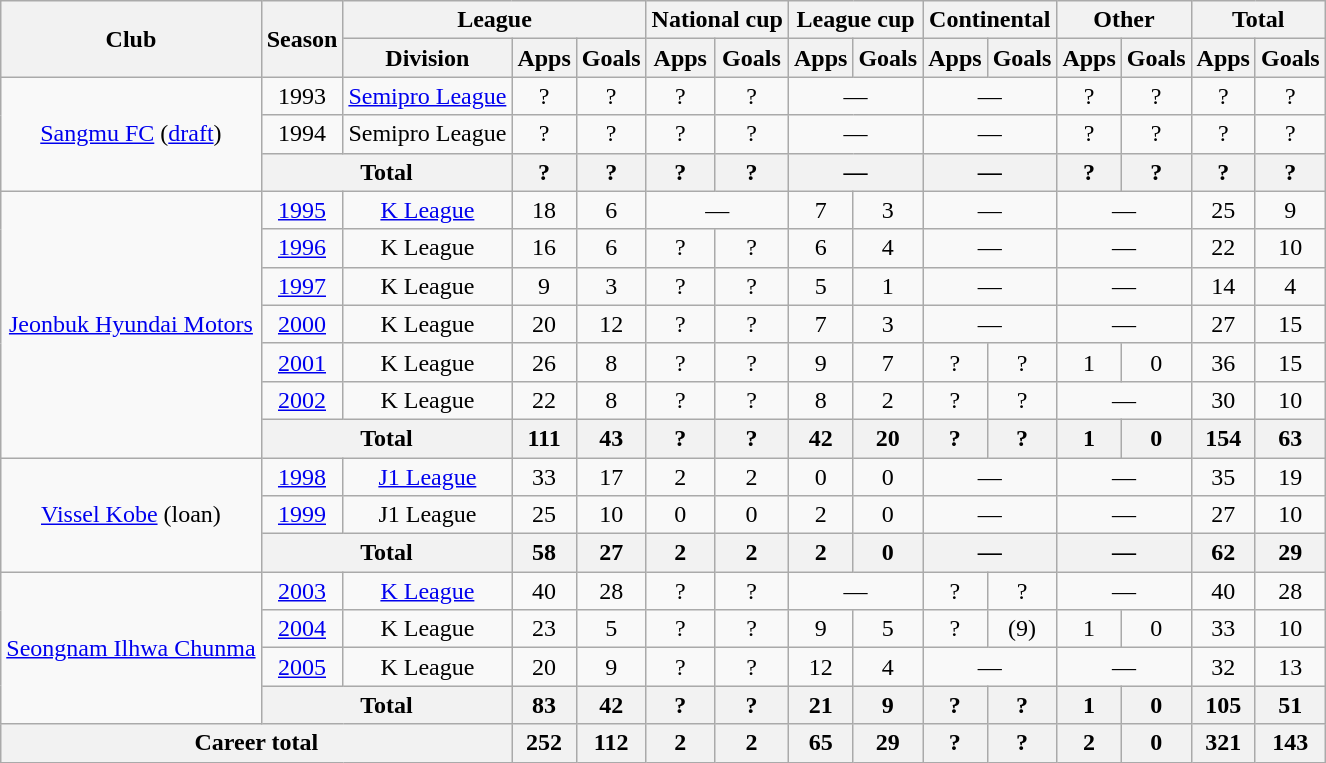<table class="wikitable" style="text-align:center;">
<tr>
<th rowspan="2">Club</th>
<th rowspan="2">Season</th>
<th colspan="3">League</th>
<th colspan="2">National cup</th>
<th colspan="2">League cup</th>
<th colspan="2">Continental</th>
<th colspan="2">Other</th>
<th colspan="2">Total</th>
</tr>
<tr>
<th>Division</th>
<th>Apps</th>
<th>Goals</th>
<th>Apps</th>
<th>Goals</th>
<th>Apps</th>
<th>Goals</th>
<th>Apps</th>
<th>Goals</th>
<th>Apps</th>
<th>Goals</th>
<th>Apps</th>
<th>Goals</th>
</tr>
<tr>
<td rowspan="3"><a href='#'>Sangmu FC</a> (<a href='#'>draft</a>)</td>
<td>1993</td>
<td><a href='#'>Semipro League</a></td>
<td>?</td>
<td>?</td>
<td>?</td>
<td>?</td>
<td colspan="2">—</td>
<td colspan="2">—</td>
<td>?</td>
<td>?</td>
<td>?</td>
<td>?</td>
</tr>
<tr>
<td>1994</td>
<td>Semipro League</td>
<td>?</td>
<td>?</td>
<td>?</td>
<td>?</td>
<td colspan="2">—</td>
<td colspan="2">—</td>
<td>?</td>
<td>?</td>
<td>?</td>
<td>?</td>
</tr>
<tr>
<th colspan="2">Total</th>
<th>?</th>
<th>?</th>
<th>?</th>
<th>?</th>
<th colspan="2">—</th>
<th colspan="2">—</th>
<th>?</th>
<th>?</th>
<th>?</th>
<th>?</th>
</tr>
<tr>
<td rowspan="7"><a href='#'>Jeonbuk Hyundai Motors</a></td>
<td><a href='#'>1995</a></td>
<td><a href='#'>K League</a></td>
<td>18</td>
<td>6</td>
<td colspan="2">—</td>
<td>7</td>
<td>3</td>
<td colspan="2">—</td>
<td colspan="2">—</td>
<td>25</td>
<td>9</td>
</tr>
<tr>
<td><a href='#'>1996</a></td>
<td>K League</td>
<td>16</td>
<td>6</td>
<td>?</td>
<td>?</td>
<td>6</td>
<td>4</td>
<td colspan="2">—</td>
<td colspan="2">—</td>
<td>22</td>
<td>10</td>
</tr>
<tr>
<td><a href='#'>1997</a></td>
<td>K League</td>
<td>9</td>
<td>3</td>
<td>?</td>
<td>?</td>
<td>5</td>
<td>1</td>
<td colspan="2">—</td>
<td colspan="2">—</td>
<td>14</td>
<td>4</td>
</tr>
<tr>
<td><a href='#'>2000</a></td>
<td>K League</td>
<td>20</td>
<td>12</td>
<td>?</td>
<td>?</td>
<td>7</td>
<td>3</td>
<td colspan="2">—</td>
<td colspan="2">—</td>
<td>27</td>
<td>15</td>
</tr>
<tr>
<td><a href='#'>2001</a></td>
<td>K League</td>
<td>26</td>
<td>8</td>
<td>?</td>
<td>?</td>
<td>9</td>
<td>7</td>
<td>?</td>
<td>?</td>
<td>1</td>
<td>0</td>
<td>36</td>
<td>15</td>
</tr>
<tr>
<td><a href='#'>2002</a></td>
<td>K League</td>
<td>22</td>
<td>8</td>
<td>?</td>
<td>?</td>
<td>8</td>
<td>2</td>
<td>?</td>
<td>?</td>
<td colspan="2">—</td>
<td>30</td>
<td>10</td>
</tr>
<tr>
<th colspan="2">Total</th>
<th>111</th>
<th>43</th>
<th>?</th>
<th>?</th>
<th>42</th>
<th>20</th>
<th>?</th>
<th>?</th>
<th>1</th>
<th>0</th>
<th>154</th>
<th>63</th>
</tr>
<tr>
<td rowspan="3"><a href='#'>Vissel Kobe</a> (loan)</td>
<td><a href='#'>1998</a></td>
<td><a href='#'>J1 League</a></td>
<td>33</td>
<td>17</td>
<td>2</td>
<td>2</td>
<td>0</td>
<td>0</td>
<td colspan="2">—</td>
<td colspan="2">—</td>
<td>35</td>
<td>19</td>
</tr>
<tr>
<td><a href='#'>1999</a></td>
<td>J1 League</td>
<td>25</td>
<td>10</td>
<td>0</td>
<td>0</td>
<td>2</td>
<td>0</td>
<td colspan="2">—</td>
<td colspan="2">—</td>
<td>27</td>
<td>10</td>
</tr>
<tr>
<th colspan="2">Total</th>
<th>58</th>
<th>27</th>
<th>2</th>
<th>2</th>
<th>2</th>
<th>0</th>
<th colspan="2">—</th>
<th colspan="2">—</th>
<th>62</th>
<th>29</th>
</tr>
<tr>
<td rowspan="4"><a href='#'>Seongnam Ilhwa Chunma</a></td>
<td><a href='#'>2003</a></td>
<td><a href='#'>K League</a></td>
<td>40</td>
<td>28</td>
<td>?</td>
<td>?</td>
<td colspan="2">—</td>
<td>?</td>
<td>?</td>
<td colspan="2">—</td>
<td>40</td>
<td>28</td>
</tr>
<tr>
<td><a href='#'>2004</a></td>
<td>K League</td>
<td>23</td>
<td>5</td>
<td>?</td>
<td>?</td>
<td>9</td>
<td>5</td>
<td>?</td>
<td>(9)</td>
<td>1</td>
<td>0</td>
<td>33</td>
<td>10</td>
</tr>
<tr>
<td><a href='#'>2005</a></td>
<td>K League</td>
<td>20</td>
<td>9</td>
<td>?</td>
<td>?</td>
<td>12</td>
<td>4</td>
<td colspan="2">—</td>
<td colspan="2">—</td>
<td>32</td>
<td>13</td>
</tr>
<tr>
<th colspan="2">Total</th>
<th>83</th>
<th>42</th>
<th>?</th>
<th>?</th>
<th>21</th>
<th>9</th>
<th>?</th>
<th>?</th>
<th>1</th>
<th>0</th>
<th>105</th>
<th>51</th>
</tr>
<tr>
<th colspan=3>Career total</th>
<th>252</th>
<th>112</th>
<th>2</th>
<th>2</th>
<th>65</th>
<th>29</th>
<th>?</th>
<th>?</th>
<th>2</th>
<th>0</th>
<th>321</th>
<th>143</th>
</tr>
</table>
